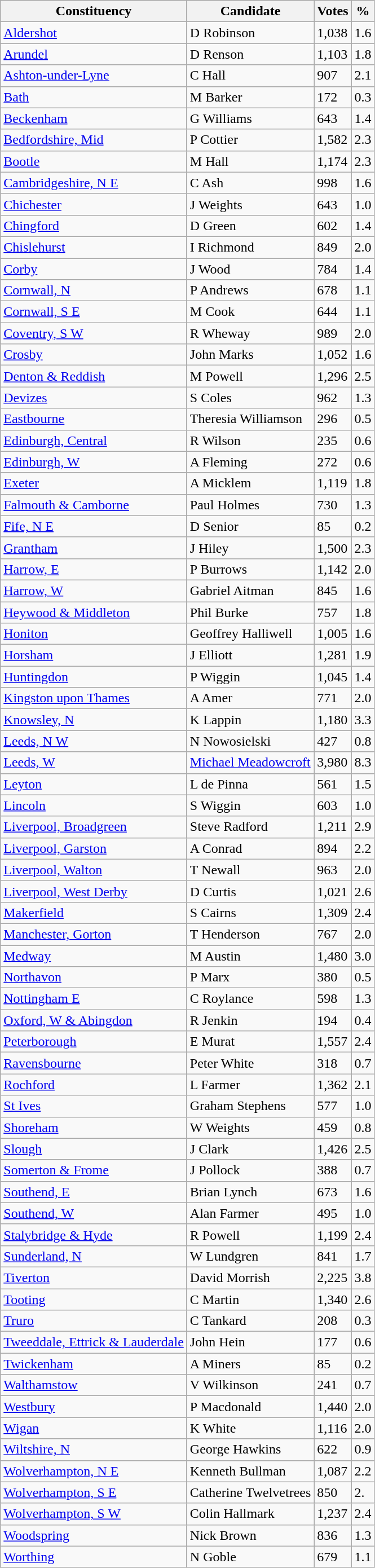<table class="wikitable sortable">
<tr>
<th>Constituency</th>
<th>Candidate</th>
<th>Votes</th>
<th>%</th>
</tr>
<tr>
<td><a href='#'>Aldershot</a></td>
<td>D Robinson</td>
<td>1,038</td>
<td>1.6 </td>
</tr>
<tr>
<td><a href='#'>Arundel</a></td>
<td>D Renson</td>
<td>1,103</td>
<td>1.8</td>
</tr>
<tr>
<td><a href='#'>Ashton-under-Lyne</a></td>
<td>C Hall</td>
<td>907</td>
<td>2.1</td>
</tr>
<tr>
<td><a href='#'>Bath</a></td>
<td>M Barker</td>
<td>172</td>
<td>0.3</td>
</tr>
<tr>
<td><a href='#'>Beckenham</a></td>
<td>G Williams</td>
<td>643</td>
<td>1.4</td>
</tr>
<tr>
<td><a href='#'>Bedfordshire, Mid</a></td>
<td>P Cottier</td>
<td>1,582</td>
<td>2.3</td>
</tr>
<tr>
<td><a href='#'>Bootle</a></td>
<td>M Hall</td>
<td>1,174</td>
<td>2.3</td>
</tr>
<tr>
<td><a href='#'>Cambridgeshire, N E</a></td>
<td>C Ash</td>
<td>998</td>
<td>1.6</td>
</tr>
<tr>
<td><a href='#'>Chichester</a></td>
<td>J Weights</td>
<td>643</td>
<td>1.0</td>
</tr>
<tr>
<td><a href='#'>Chingford</a></td>
<td>D Green</td>
<td>602</td>
<td>1.4</td>
</tr>
<tr>
<td><a href='#'>Chislehurst</a></td>
<td>I Richmond</td>
<td>849</td>
<td>2.0</td>
</tr>
<tr>
<td><a href='#'>Corby</a></td>
<td>J Wood</td>
<td>784</td>
<td>1.4</td>
</tr>
<tr>
<td><a href='#'>Cornwall, N</a></td>
<td>P Andrews</td>
<td>678</td>
<td>1.1</td>
</tr>
<tr>
<td><a href='#'>Cornwall, S E</a></td>
<td>M Cook</td>
<td>644</td>
<td>1.1</td>
</tr>
<tr>
<td><a href='#'>Coventry, S W</a></td>
<td>R Wheway</td>
<td>989</td>
<td>2.0</td>
</tr>
<tr>
<td><a href='#'>Crosby</a></td>
<td>John Marks</td>
<td>1,052</td>
<td>1.6</td>
</tr>
<tr>
<td><a href='#'>Denton & Reddish</a></td>
<td>M Powell</td>
<td>1,296</td>
<td>2.5</td>
</tr>
<tr>
<td><a href='#'>Devizes</a></td>
<td>S Coles</td>
<td>962</td>
<td>1.3</td>
</tr>
<tr>
<td><a href='#'>Eastbourne</a></td>
<td>Theresia Williamson</td>
<td>296</td>
<td>0.5</td>
</tr>
<tr>
<td><a href='#'>Edinburgh, Central</a></td>
<td>R Wilson</td>
<td>235</td>
<td>0.6</td>
</tr>
<tr>
<td><a href='#'>Edinburgh, W</a></td>
<td>A Fleming</td>
<td>272</td>
<td>0.6</td>
</tr>
<tr>
<td><a href='#'>Exeter</a></td>
<td>A Micklem</td>
<td>1,119</td>
<td>1.8</td>
</tr>
<tr>
<td><a href='#'>Falmouth & Camborne</a></td>
<td>Paul Holmes</td>
<td>730</td>
<td>1.3</td>
</tr>
<tr>
<td><a href='#'>Fife, N E</a></td>
<td>D Senior</td>
<td>85</td>
<td>0.2</td>
</tr>
<tr>
<td><a href='#'>Grantham</a></td>
<td>J Hiley</td>
<td>1,500</td>
<td>2.3</td>
</tr>
<tr>
<td><a href='#'>Harrow, E</a></td>
<td>P Burrows</td>
<td>1,142</td>
<td>2.0</td>
</tr>
<tr>
<td><a href='#'>Harrow, W</a></td>
<td>Gabriel Aitman</td>
<td>845</td>
<td>1.6</td>
</tr>
<tr>
<td><a href='#'>Heywood & Middleton</a></td>
<td>Phil Burke</td>
<td>757</td>
<td>1.8</td>
</tr>
<tr>
<td><a href='#'>Honiton</a></td>
<td>Geoffrey Halliwell</td>
<td>1,005</td>
<td>1.6</td>
</tr>
<tr>
<td><a href='#'>Horsham</a></td>
<td>J Elliott</td>
<td>1,281</td>
<td>1.9</td>
</tr>
<tr>
<td><a href='#'>Huntingdon</a></td>
<td>P Wiggin</td>
<td>1,045</td>
<td>1.4</td>
</tr>
<tr>
<td><a href='#'>Kingston upon Thames</a></td>
<td>A  Amer</td>
<td>771</td>
<td>2.0</td>
</tr>
<tr>
<td><a href='#'>Knowsley, N</a></td>
<td>K Lappin</td>
<td>1,180</td>
<td>3.3</td>
</tr>
<tr>
<td><a href='#'>Leeds, N W</a></td>
<td>N Nowosielski</td>
<td>427</td>
<td>0.8</td>
</tr>
<tr>
<td><a href='#'>Leeds, W</a></td>
<td><a href='#'>Michael Meadowcroft</a></td>
<td>3,980</td>
<td>8.3</td>
</tr>
<tr>
<td><a href='#'>Leyton</a></td>
<td>L de Pinna</td>
<td>561</td>
<td>1.5</td>
</tr>
<tr>
<td><a href='#'>Lincoln</a></td>
<td>S Wiggin</td>
<td>603</td>
<td>1.0</td>
</tr>
<tr>
<td><a href='#'>Liverpool, Broadgreen</a></td>
<td>Steve Radford</td>
<td>1,211</td>
<td>2.9</td>
</tr>
<tr>
<td><a href='#'>Liverpool, Garston</a></td>
<td>A Conrad</td>
<td>894</td>
<td>2.2</td>
</tr>
<tr>
<td><a href='#'>Liverpool, Walton</a></td>
<td>T Newall</td>
<td>963</td>
<td>2.0</td>
</tr>
<tr>
<td><a href='#'>Liverpool, West Derby</a></td>
<td>D Curtis</td>
<td>1,021</td>
<td>2.6</td>
</tr>
<tr>
<td><a href='#'>Makerfield</a></td>
<td>S Cairns</td>
<td>1,309</td>
<td>2.4</td>
</tr>
<tr>
<td><a href='#'>Manchester, Gorton</a></td>
<td>T Henderson</td>
<td>767</td>
<td>2.0</td>
</tr>
<tr>
<td><a href='#'>Medway</a></td>
<td>M Austin</td>
<td>1,480</td>
<td>3.0</td>
</tr>
<tr>
<td><a href='#'>Northavon</a></td>
<td>P Marx</td>
<td>380</td>
<td>0.5</td>
</tr>
<tr>
<td><a href='#'>Nottingham E</a></td>
<td>C Roylance</td>
<td>598</td>
<td>1.3</td>
</tr>
<tr>
<td><a href='#'>Oxford, W & Abingdon</a></td>
<td>R Jenkin</td>
<td>194</td>
<td>0.4</td>
</tr>
<tr>
<td><a href='#'>Peterborough</a></td>
<td>E Murat</td>
<td>1,557</td>
<td>2.4</td>
</tr>
<tr>
<td><a href='#'>Ravensbourne</a></td>
<td>Peter White</td>
<td>318</td>
<td>0.7</td>
</tr>
<tr>
<td><a href='#'>Rochford</a></td>
<td>L Farmer</td>
<td>1,362</td>
<td>2.1</td>
</tr>
<tr>
<td><a href='#'>St Ives</a></td>
<td>Graham Stephens</td>
<td>577</td>
<td>1.0</td>
</tr>
<tr>
<td><a href='#'>Shoreham</a></td>
<td>W Weights</td>
<td>459</td>
<td>0.8</td>
</tr>
<tr>
<td><a href='#'>Slough</a></td>
<td>J Clark</td>
<td>1,426</td>
<td>2.5</td>
</tr>
<tr>
<td><a href='#'>Somerton & Frome</a></td>
<td>J Pollock</td>
<td>388</td>
<td>0.7</td>
</tr>
<tr>
<td><a href='#'>Southend, E</a></td>
<td>Brian Lynch</td>
<td>673</td>
<td>1.6</td>
</tr>
<tr>
<td><a href='#'>Southend, W</a></td>
<td>Alan Farmer</td>
<td>495</td>
<td>1.0</td>
</tr>
<tr>
<td><a href='#'>Stalybridge & Hyde</a></td>
<td>R Powell</td>
<td>1,199</td>
<td>2.4</td>
</tr>
<tr>
<td><a href='#'>Sunderland, N</a></td>
<td>W Lundgren</td>
<td>841</td>
<td>1.7</td>
</tr>
<tr>
<td><a href='#'>Tiverton</a></td>
<td>David Morrish</td>
<td>2,225</td>
<td>3.8</td>
</tr>
<tr>
<td><a href='#'>Tooting</a></td>
<td>C Martin</td>
<td>1,340</td>
<td>2.6</td>
</tr>
<tr>
<td><a href='#'>Truro</a></td>
<td>C Tankard</td>
<td>208</td>
<td>0.3</td>
</tr>
<tr>
<td><a href='#'>Tweeddale, Ettrick & Lauderdale</a></td>
<td>John Hein</td>
<td>177</td>
<td>0.6</td>
</tr>
<tr>
<td><a href='#'>Twickenham</a></td>
<td>A Miners</td>
<td>85</td>
<td>0.2</td>
</tr>
<tr>
<td><a href='#'>Walthamstow</a></td>
<td>V Wilkinson</td>
<td>241</td>
<td>0.7</td>
</tr>
<tr>
<td><a href='#'>Westbury</a></td>
<td>P Macdonald</td>
<td>1,440</td>
<td>2.0</td>
</tr>
<tr>
<td><a href='#'>Wigan</a></td>
<td>K White</td>
<td>1,116</td>
<td>2.0</td>
</tr>
<tr>
<td><a href='#'>Wiltshire, N</a></td>
<td>George Hawkins</td>
<td>622</td>
<td>0.9</td>
</tr>
<tr>
<td><a href='#'>Wolverhampton, N E</a></td>
<td>Kenneth Bullman</td>
<td>1,087</td>
<td>2.2</td>
</tr>
<tr>
<td><a href='#'>Wolverhampton, S E</a></td>
<td>Catherine Twelvetrees</td>
<td>850</td>
<td>2.</td>
</tr>
<tr>
<td><a href='#'>Wolverhampton, S W</a></td>
<td>Colin Hallmark</td>
<td>1,237</td>
<td>2.4</td>
</tr>
<tr>
<td><a href='#'>Woodspring</a></td>
<td>Nick Brown</td>
<td>836</td>
<td>1.3</td>
</tr>
<tr>
<td><a href='#'>Worthing</a></td>
<td>N Goble</td>
<td>679</td>
<td>1.1</td>
</tr>
</table>
